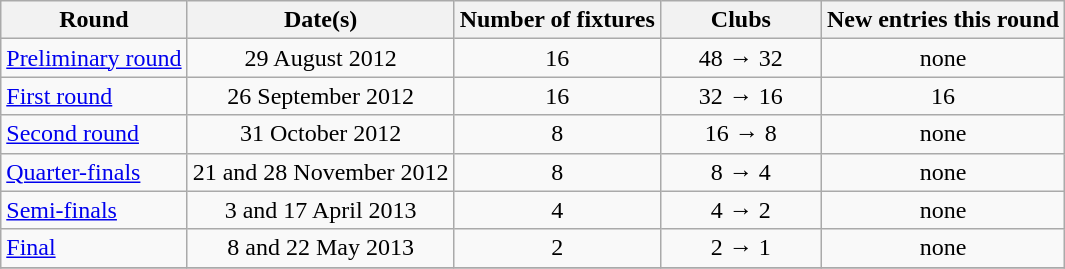<table class="wikitable" style="text-align:center">
<tr>
<th>Round</th>
<th>Date(s)</th>
<th>Number of fixtures</th>
<th width=100>Clubs</th>
<th>New entries this round</th>
</tr>
<tr>
<td style="text-align:left;"><a href='#'>Preliminary round</a></td>
<td>29 August 2012</td>
<td>16</td>
<td>48 → 32</td>
<td>none</td>
</tr>
<tr>
<td style="text-align:left;"><a href='#'>First round</a></td>
<td>26 September 2012</td>
<td>16</td>
<td>32 → 16</td>
<td>16</td>
</tr>
<tr>
<td style="text-align:left;"><a href='#'>Second round</a></td>
<td>31 October 2012</td>
<td>8</td>
<td>16 → 8</td>
<td>none</td>
</tr>
<tr>
<td style="text-align:left;"><a href='#'>Quarter-finals</a></td>
<td>21 and 28 November 2012</td>
<td>8</td>
<td>8 → 4</td>
<td>none</td>
</tr>
<tr>
<td style="text-align:left;"><a href='#'>Semi-finals</a></td>
<td>3 and 17 April 2013</td>
<td>4</td>
<td>4 → 2</td>
<td>none</td>
</tr>
<tr>
<td style="text-align:left;"><a href='#'>Final</a></td>
<td>8 and 22 May 2013</td>
<td>2</td>
<td>2 → 1</td>
<td>none</td>
</tr>
<tr>
</tr>
</table>
